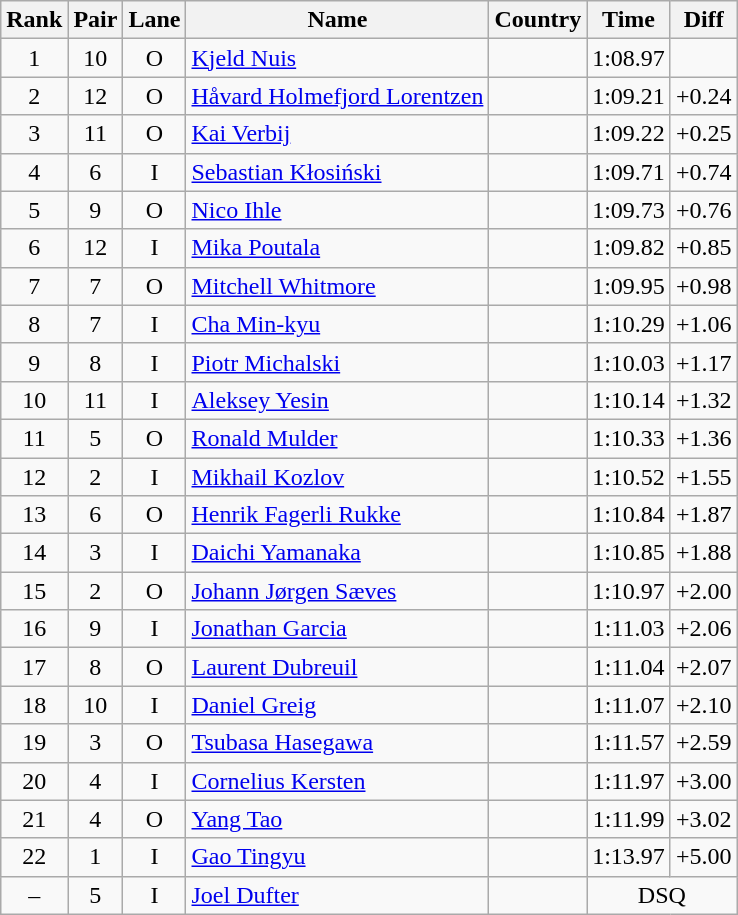<table class="wikitable sortable" style="text-align:center">
<tr>
<th>Rank</th>
<th>Pair</th>
<th>Lane</th>
<th>Name</th>
<th>Country</th>
<th>Time</th>
<th>Diff</th>
</tr>
<tr>
<td>1</td>
<td>10</td>
<td>O</td>
<td align=left><a href='#'>Kjeld Nuis</a></td>
<td align=left></td>
<td>1:08.97</td>
<td></td>
</tr>
<tr>
<td>2</td>
<td>12</td>
<td>O</td>
<td align=left><a href='#'>Håvard Holmefjord Lorentzen</a></td>
<td align=left></td>
<td>1:09.21</td>
<td>+0.24</td>
</tr>
<tr>
<td>3</td>
<td>11</td>
<td>O</td>
<td align=left><a href='#'>Kai Verbij</a></td>
<td align=left></td>
<td>1:09.22</td>
<td>+0.25</td>
</tr>
<tr>
<td>4</td>
<td>6</td>
<td>I</td>
<td align=left><a href='#'>Sebastian Kłosiński</a></td>
<td align=left></td>
<td>1:09.71</td>
<td>+0.74</td>
</tr>
<tr>
<td>5</td>
<td>9</td>
<td>O</td>
<td align=left><a href='#'>Nico Ihle</a></td>
<td align=left></td>
<td>1:09.73</td>
<td>+0.76</td>
</tr>
<tr>
<td>6</td>
<td>12</td>
<td>I</td>
<td align=left><a href='#'>Mika Poutala</a></td>
<td align=left></td>
<td>1:09.82</td>
<td>+0.85</td>
</tr>
<tr>
<td>7</td>
<td>7</td>
<td>O</td>
<td align=left><a href='#'>Mitchell Whitmore</a></td>
<td align=left></td>
<td>1:09.95</td>
<td>+0.98</td>
</tr>
<tr>
<td>8</td>
<td>7</td>
<td>I</td>
<td align=left><a href='#'>Cha Min-kyu</a></td>
<td align=left></td>
<td>1:10.29</td>
<td>+1.06</td>
</tr>
<tr>
<td>9</td>
<td>8</td>
<td>I</td>
<td align=left><a href='#'>Piotr Michalski</a></td>
<td align=left></td>
<td>1:10.03</td>
<td>+1.17</td>
</tr>
<tr>
<td>10</td>
<td>11</td>
<td>I</td>
<td align=left><a href='#'>Aleksey Yesin</a></td>
<td align=left></td>
<td>1:10.14</td>
<td>+1.32</td>
</tr>
<tr>
<td>11</td>
<td>5</td>
<td>O</td>
<td align=left><a href='#'>Ronald Mulder</a></td>
<td align=left></td>
<td>1:10.33</td>
<td>+1.36</td>
</tr>
<tr>
<td>12</td>
<td>2</td>
<td>I</td>
<td align=left><a href='#'>Mikhail Kozlov</a></td>
<td align=left></td>
<td>1:10.52</td>
<td>+1.55</td>
</tr>
<tr>
<td>13</td>
<td>6</td>
<td>O</td>
<td align=left><a href='#'>Henrik Fagerli Rukke</a></td>
<td align=left></td>
<td>1:10.84</td>
<td>+1.87</td>
</tr>
<tr>
<td>14</td>
<td>3</td>
<td>I</td>
<td align=left><a href='#'>Daichi Yamanaka</a></td>
<td align=left></td>
<td>1:10.85</td>
<td>+1.88</td>
</tr>
<tr>
<td>15</td>
<td>2</td>
<td>O</td>
<td align=left><a href='#'>Johann Jørgen Sæves</a></td>
<td align=left></td>
<td>1:10.97</td>
<td>+2.00</td>
</tr>
<tr>
<td>16</td>
<td>9</td>
<td>I</td>
<td align=left><a href='#'>Jonathan Garcia</a></td>
<td align=left></td>
<td>1:11.03</td>
<td>+2.06</td>
</tr>
<tr>
<td>17</td>
<td>8</td>
<td>O</td>
<td align=left><a href='#'>Laurent Dubreuil</a></td>
<td align=left></td>
<td>1:11.04</td>
<td>+2.07</td>
</tr>
<tr>
<td>18</td>
<td>10</td>
<td>I</td>
<td align=left><a href='#'>Daniel Greig</a></td>
<td align=left></td>
<td>1:11.07</td>
<td>+2.10</td>
</tr>
<tr>
<td>19</td>
<td>3</td>
<td>O</td>
<td align=left><a href='#'>Tsubasa Hasegawa</a></td>
<td align=left></td>
<td>1:11.57</td>
<td>+2.59</td>
</tr>
<tr>
<td>20</td>
<td>4</td>
<td>I</td>
<td align=left><a href='#'>Cornelius Kersten</a></td>
<td align=left></td>
<td>1:11.97</td>
<td>+3.00</td>
</tr>
<tr>
<td>21</td>
<td>4</td>
<td>O</td>
<td align=left><a href='#'>Yang Tao</a></td>
<td align=left></td>
<td>1:11.99</td>
<td>+3.02</td>
</tr>
<tr>
<td>22</td>
<td>1</td>
<td>I</td>
<td align=left><a href='#'>Gao Tingyu</a></td>
<td align=left></td>
<td>1:13.97</td>
<td>+5.00</td>
</tr>
<tr>
<td>–</td>
<td>5</td>
<td>I</td>
<td align=left><a href='#'>Joel Dufter</a></td>
<td align=left></td>
<td colspan=2>DSQ</td>
</tr>
</table>
